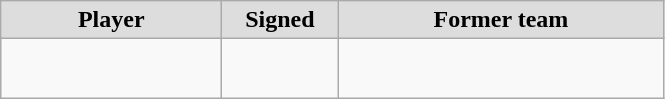<table class="wikitable" style="text-align: center">
<tr align="center" bgcolor="#dddddd">
<td style="width:140px"><strong>Player</strong></td>
<td style="width:70px"><strong>Signed</strong></td>
<td style="width:210px"><strong>Former team</strong></td>
</tr>
<tr style="height:40px">
<td></td>
<td style="font-size: 80%"></td>
<td></td>
</tr>
</table>
